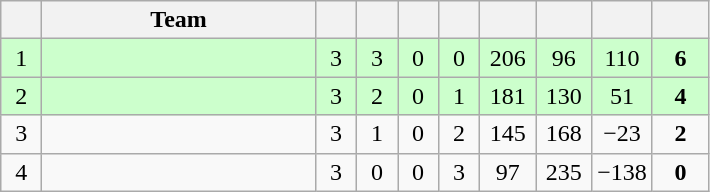<table class=wikitable style=text-align:center>
<tr>
<th width=20 abbr=Position></th>
<th width=175>Team</th>
<th width=20 abbr=Played></th>
<th width=20 abbr=Won></th>
<th width=20 abbr=Drawn></th>
<th width=20 abbr=Lost></th>
<th width=30 abbr=Goal For></th>
<th width=30 abbr=Goal Against></th>
<th width=30 abbr=Goal Difference></th>
<th width=30 abbr=Points></th>
</tr>
<tr bgcolor=#CCFFCC>
<td>1 </td>
<td align=left></td>
<td>3</td>
<td>3</td>
<td>0</td>
<td>0</td>
<td>206</td>
<td>96</td>
<td>110</td>
<td><strong>6</strong></td>
</tr>
<tr bgcolor=#CCFFCC>
<td>2 </td>
<td align=left></td>
<td>3</td>
<td>2</td>
<td>0</td>
<td>1</td>
<td>181</td>
<td>130</td>
<td>51</td>
<td><strong>4</strong></td>
</tr>
<tr>
<td>3 </td>
<td align=left></td>
<td>3</td>
<td>1</td>
<td>0</td>
<td>2</td>
<td>145</td>
<td>168</td>
<td>−23</td>
<td><strong>2</strong></td>
</tr>
<tr>
<td>4 </td>
<td align=left></td>
<td>3</td>
<td>0</td>
<td>0</td>
<td>3</td>
<td>97</td>
<td>235</td>
<td>−138</td>
<td><strong>0</strong></td>
</tr>
</table>
